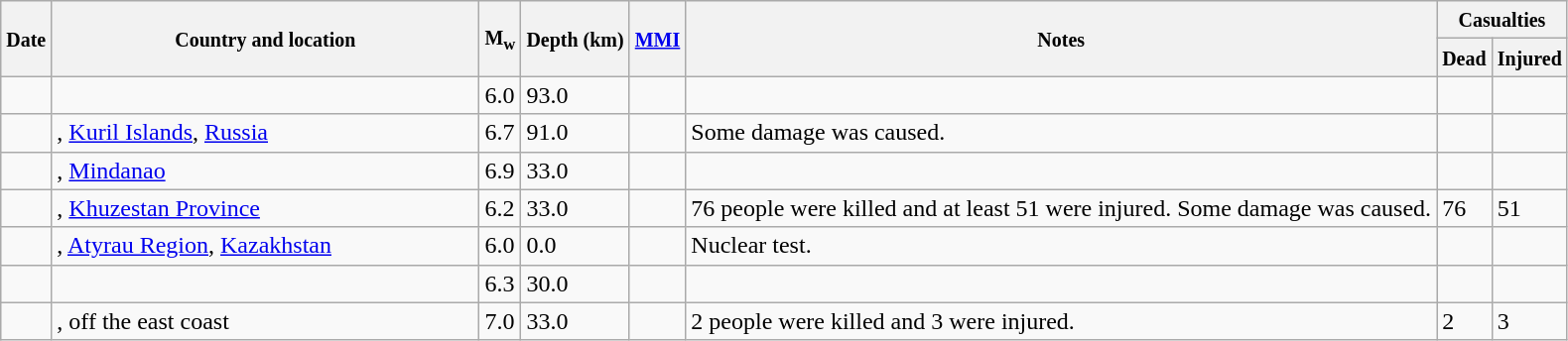<table class="wikitable sortable sort-under" style="border:1px black; margin-left:1em;">
<tr>
<th rowspan="2"><small>Date</small></th>
<th rowspan="2" style="width: 280px"><small>Country and location</small></th>
<th rowspan="2"><small>M<sub>w</sub></small></th>
<th rowspan="2"><small>Depth (km)</small></th>
<th rowspan="2"><small><a href='#'>MMI</a></small></th>
<th rowspan="2" class="unsortable"><small>Notes</small></th>
<th colspan="2"><small>Casualties</small></th>
</tr>
<tr>
<th><small>Dead</small></th>
<th><small>Injured</small></th>
</tr>
<tr>
<td></td>
<td></td>
<td>6.0</td>
<td>93.0</td>
<td></td>
<td></td>
<td></td>
<td></td>
</tr>
<tr>
<td></td>
<td>, <a href='#'>Kuril Islands</a>, <a href='#'>Russia</a></td>
<td>6.7</td>
<td>91.0</td>
<td></td>
<td>Some damage was caused.</td>
<td></td>
<td></td>
</tr>
<tr>
<td></td>
<td>, <a href='#'>Mindanao</a></td>
<td>6.9</td>
<td>33.0</td>
<td></td>
<td></td>
<td></td>
<td></td>
</tr>
<tr>
<td></td>
<td>, <a href='#'>Khuzestan Province</a></td>
<td>6.2</td>
<td>33.0</td>
<td></td>
<td>76 people were killed and at least 51 were injured. Some damage was caused.</td>
<td>76</td>
<td>51</td>
</tr>
<tr>
<td></td>
<td>, <a href='#'>Atyrau Region</a>, <a href='#'>Kazakhstan</a></td>
<td>6.0</td>
<td>0.0</td>
<td></td>
<td>Nuclear test.</td>
<td></td>
<td></td>
</tr>
<tr>
<td></td>
<td></td>
<td>6.3</td>
<td>30.0</td>
<td></td>
<td></td>
<td></td>
<td></td>
</tr>
<tr>
<td></td>
<td>, off the east coast</td>
<td>7.0</td>
<td>33.0</td>
<td></td>
<td>2 people were killed and 3 were injured.</td>
<td>2</td>
<td>3</td>
</tr>
</table>
